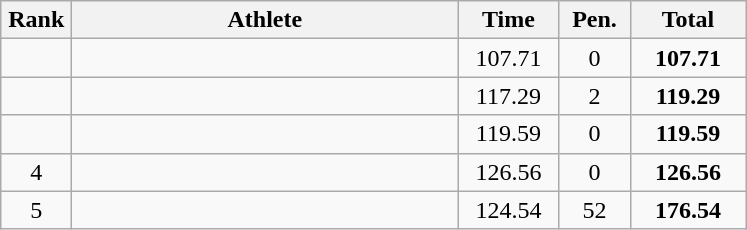<table class=wikitable style="text-align:center">
<tr>
<th width=40>Rank</th>
<th width=250>Athlete</th>
<th width=60>Time</th>
<th width=40>Pen.</th>
<th width=70>Total</th>
</tr>
<tr>
<td></td>
<td align=left></td>
<td>107.71</td>
<td>0</td>
<td><strong>107.71</strong></td>
</tr>
<tr>
<td></td>
<td align=left></td>
<td>117.29</td>
<td>2</td>
<td><strong>119.29</strong></td>
</tr>
<tr>
<td></td>
<td align=left></td>
<td>119.59</td>
<td>0</td>
<td><strong>119.59</strong></td>
</tr>
<tr>
<td>4</td>
<td align=left></td>
<td>126.56</td>
<td>0</td>
<td><strong>126.56</strong></td>
</tr>
<tr>
<td>5</td>
<td align=left></td>
<td>124.54</td>
<td>52</td>
<td><strong>176.54</strong></td>
</tr>
</table>
